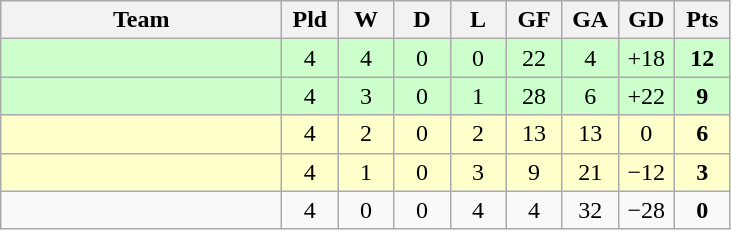<table class=wikitable style="text-align:center">
<tr>
<th width="180">Team</th>
<th width="30">Pld</th>
<th width="30">W</th>
<th width="30">D</th>
<th width="30">L</th>
<th width="30">GF</th>
<th width="30">GA</th>
<th width="30">GD</th>
<th width="30">Pts</th>
</tr>
<tr bgcolor=ccffcc>
<td align=left></td>
<td>4</td>
<td>4</td>
<td>0</td>
<td>0</td>
<td>22</td>
<td>4</td>
<td>+18</td>
<td><strong>12</strong></td>
</tr>
<tr bgcolor=ccffcc>
<td align=left></td>
<td>4</td>
<td>3</td>
<td>0</td>
<td>1</td>
<td>28</td>
<td>6</td>
<td>+22</td>
<td><strong>9</strong></td>
</tr>
<tr bgcolor="#ffffcc">
<td align=left></td>
<td>4</td>
<td>2</td>
<td>0</td>
<td>2</td>
<td>13</td>
<td>13</td>
<td>0</td>
<td><strong>6</strong></td>
</tr>
<tr bgcolor="#ffffcc">
<td align=left></td>
<td>4</td>
<td>1</td>
<td>0</td>
<td>3</td>
<td>9</td>
<td>21</td>
<td>−12</td>
<td><strong>3</strong></td>
</tr>
<tr>
<td align=left></td>
<td>4</td>
<td>0</td>
<td>0</td>
<td>4</td>
<td>4</td>
<td>32</td>
<td>−28</td>
<td><strong>0</strong></td>
</tr>
</table>
